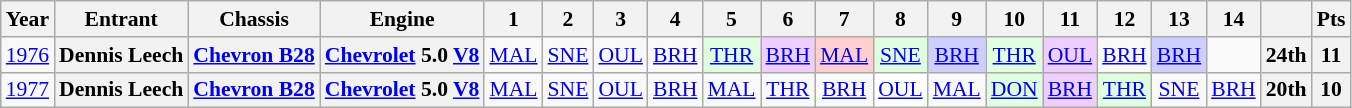<table class="wikitable" style="text-align:center; font-size:90%">
<tr>
<th>Year</th>
<th>Entrant</th>
<th>Chassis</th>
<th>Engine</th>
<th>1</th>
<th>2</th>
<th>3</th>
<th>4</th>
<th>5</th>
<th>6</th>
<th>7</th>
<th>8</th>
<th>9</th>
<th>10</th>
<th>11</th>
<th>12</th>
<th>13</th>
<th>14</th>
<th></th>
<th>Pts</th>
</tr>
<tr>
<td><a href='#'>1976</a></td>
<th>Dennis Leech</th>
<th><a href='#'>Chevron B28</a></th>
<th><a href='#'>Chevrolet</a> 5.0 <a href='#'>V8</a></th>
<td><a href='#'>MAL</a></td>
<td><a href='#'>SNE</a></td>
<td><a href='#'>OUL</a></td>
<td><a href='#'>BRH</a></td>
<td style="background:#dfffdf;"><a href='#'>THR</a><br></td>
<td style="background:#efcfff;"><a href='#'>BRH</a><br></td>
<td style="background:#FFCFCF;"><a href='#'>MAL</a><br></td>
<td style="background:#dfffdf;"><a href='#'>SNE</a><br></td>
<td style="background:#cfcfff;"><a href='#'>BRH</a><br></td>
<td style="background:#dfffdf;"><a href='#'>THR</a><br></td>
<td style="background:#efcfff;"><a href='#'>OUL</a><br></td>
<td><a href='#'>BRH</a></td>
<td style="background:#cfcfff;"><a href='#'>BRH</a><br></td>
<td></td>
<th>24th</th>
<th>11</th>
</tr>
<tr>
<td><a href='#'>1977</a></td>
<th>Dennis Leech</th>
<th><a href='#'>Chevron B28</a></th>
<th><a href='#'>Chevrolet</a> 5.0 <a href='#'>V8</a></th>
<td><a href='#'>MAL</a></td>
<td><a href='#'>SNE</a></td>
<td><a href='#'>OUL</a></td>
<td><a href='#'>BRH</a></td>
<td><a href='#'>MAL</a></td>
<td><a href='#'>THR</a></td>
<td><a href='#'>BRH</a></td>
<td style="background:#ffffff;"><a href='#'>OUL</a><br></td>
<td><a href='#'>MAL</a></td>
<td style="background:#dfffdf;"><a href='#'>DON</a><br></td>
<td style="background:#efcfff;"><a href='#'>BRH</a><br></td>
<td style="background:#dfffdf;"><a href='#'>THR</a><br></td>
<td><a href='#'>SNE</a></td>
<td><a href='#'>BRH</a></td>
<th>20th</th>
<th>10</th>
</tr>
</table>
